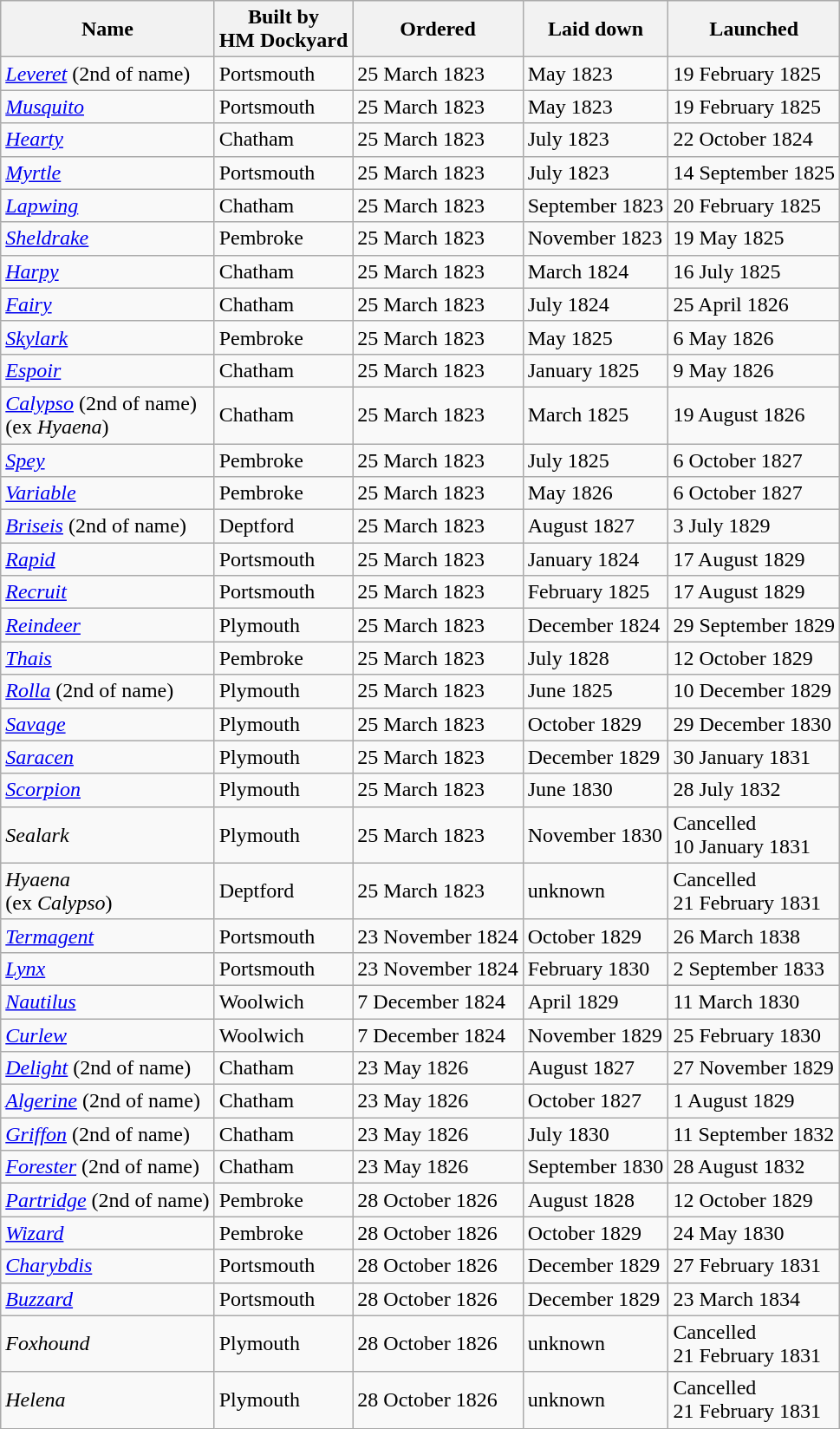<table class="sortable wikitable">
<tr>
<th>Name</th>
<th>Built by <br>HM Dockyard</th>
<th>Ordered</th>
<th>Laid down</th>
<th>Launched</th>
</tr>
<tr>
<td><a href='#'><em>Leveret</em></a> (2nd of name)</td>
<td>Portsmouth</td>
<td>25 March 1823</td>
<td>May 1823</td>
<td>19 February 1825</td>
</tr>
<tr>
<td><a href='#'><em>Musquito</em></a></td>
<td>Portsmouth</td>
<td>25 March 1823</td>
<td>May 1823</td>
<td>19 February 1825</td>
</tr>
<tr>
<td><a href='#'><em>Hearty</em></a></td>
<td>Chatham</td>
<td>25 March 1823</td>
<td>July 1823</td>
<td>22 October 1824</td>
</tr>
<tr>
<td><a href='#'><em>Myrtle</em></a></td>
<td>Portsmouth</td>
<td>25 March 1823</td>
<td>July 1823</td>
<td>14 September 1825</td>
</tr>
<tr>
<td><a href='#'><em>Lapwing</em></a></td>
<td>Chatham</td>
<td>25 March 1823</td>
<td>September 1823</td>
<td>20 February 1825</td>
</tr>
<tr>
<td><a href='#'><em>Sheldrake</em></a></td>
<td>Pembroke</td>
<td>25 March 1823</td>
<td>November 1823</td>
<td>19 May 1825</td>
</tr>
<tr>
<td><a href='#'><em>Harpy</em></a></td>
<td>Chatham</td>
<td>25 March 1823</td>
<td>March 1824</td>
<td>16 July 1825</td>
</tr>
<tr>
<td><a href='#'><em>Fairy</em></a></td>
<td>Chatham</td>
<td>25 March 1823</td>
<td>July 1824</td>
<td>25 April 1826</td>
</tr>
<tr>
<td><a href='#'><em>Skylark</em></a></td>
<td>Pembroke</td>
<td>25 March 1823</td>
<td>May 1825</td>
<td>6 May 1826</td>
</tr>
<tr>
<td><a href='#'><em>Espoir</em></a></td>
<td>Chatham</td>
<td>25 March 1823</td>
<td>January 1825</td>
<td>9 May 1826</td>
</tr>
<tr>
<td><a href='#'><em>Calypso</em></a> (2nd of name)<br>(ex <em>Hyaena</em>)</td>
<td>Chatham</td>
<td>25 March 1823</td>
<td>March 1825</td>
<td>19 August 1826</td>
</tr>
<tr>
<td><a href='#'><em>Spey</em></a></td>
<td>Pembroke</td>
<td>25 March 1823</td>
<td>July 1825</td>
<td>6 October 1827</td>
</tr>
<tr>
<td><a href='#'><em>Variable</em></a></td>
<td>Pembroke</td>
<td>25 March 1823</td>
<td>May 1826</td>
<td>6 October 1827</td>
</tr>
<tr>
<td><a href='#'><em>Briseis</em></a> (2nd of name)</td>
<td>Deptford</td>
<td>25 March 1823</td>
<td>August 1827</td>
<td>3 July 1829</td>
</tr>
<tr>
<td><a href='#'><em>Rapid</em></a></td>
<td>Portsmouth</td>
<td>25 March 1823</td>
<td>January 1824</td>
<td>17 August 1829</td>
</tr>
<tr>
<td><a href='#'><em>Recruit</em></a></td>
<td>Portsmouth</td>
<td>25 March 1823</td>
<td>February 1825</td>
<td>17 August 1829</td>
</tr>
<tr>
<td><a href='#'><em>Reindeer</em></a></td>
<td>Plymouth</td>
<td>25 March 1823</td>
<td>December 1824</td>
<td>29 September 1829</td>
</tr>
<tr>
<td><a href='#'><em>Thais</em></a></td>
<td>Pembroke</td>
<td>25 March 1823</td>
<td>July 1828</td>
<td>12 October 1829</td>
</tr>
<tr>
<td><a href='#'><em>Rolla</em></a> (2nd of name)</td>
<td>Plymouth</td>
<td>25 March 1823</td>
<td>June 1825</td>
<td>10 December 1829</td>
</tr>
<tr>
<td><a href='#'><em>Savage</em></a></td>
<td>Plymouth</td>
<td>25 March 1823</td>
<td>October 1829</td>
<td>29 December 1830</td>
</tr>
<tr>
<td><a href='#'><em>Saracen</em></a></td>
<td>Plymouth</td>
<td>25 March 1823</td>
<td>December 1829</td>
<td>30 January 1831</td>
</tr>
<tr>
<td><a href='#'><em>Scorpion</em></a></td>
<td>Plymouth</td>
<td>25 March 1823</td>
<td>June 1830</td>
<td>28 July 1832</td>
</tr>
<tr>
<td><em>Sealark</em></td>
<td>Plymouth</td>
<td>25 March 1823</td>
<td>November 1830</td>
<td>Cancelled<br>10 January 1831</td>
</tr>
<tr>
<td><em>Hyaena</em><br>(ex <em>Calypso</em>)</td>
<td>Deptford</td>
<td>25 March 1823</td>
<td>unknown</td>
<td>Cancelled<br>21 February 1831</td>
</tr>
<tr>
<td><a href='#'><em>Termagent</em></a></td>
<td>Portsmouth</td>
<td>23 November 1824</td>
<td>October 1829</td>
<td>26 March 1838</td>
</tr>
<tr>
<td><a href='#'><em>Lynx</em></a></td>
<td>Portsmouth</td>
<td>23 November 1824</td>
<td>February 1830</td>
<td>2 September 1833</td>
</tr>
<tr>
<td><a href='#'><em>Nautilus</em></a></td>
<td>Woolwich</td>
<td>7 December 1824</td>
<td>April 1829</td>
<td>11 March 1830</td>
</tr>
<tr>
<td><a href='#'><em>Curlew</em></a></td>
<td>Woolwich</td>
<td>7 December 1824</td>
<td>November 1829</td>
<td>25 February 1830</td>
</tr>
<tr>
<td><a href='#'><em>Delight</em></a> (2nd of name)</td>
<td>Chatham</td>
<td>23 May 1826</td>
<td>August 1827</td>
<td>27 November 1829</td>
</tr>
<tr>
<td><a href='#'><em>Algerine</em></a> (2nd of name)</td>
<td>Chatham</td>
<td>23 May 1826</td>
<td>October 1827</td>
<td>1 August 1829</td>
</tr>
<tr>
<td><a href='#'><em>Griffon</em></a> (2nd of name)</td>
<td>Chatham</td>
<td>23 May 1826</td>
<td>July 1830</td>
<td>11 September 1832</td>
</tr>
<tr>
<td><a href='#'><em>Forester</em></a> (2nd of name)</td>
<td>Chatham</td>
<td>23 May 1826</td>
<td>September 1830</td>
<td>28 August 1832</td>
</tr>
<tr>
<td><a href='#'><em>Partridge</em></a> (2nd of name)</td>
<td>Pembroke</td>
<td>28 October 1826</td>
<td>August 1828</td>
<td>12 October 1829</td>
</tr>
<tr>
<td><a href='#'><em>Wizard</em></a></td>
<td>Pembroke</td>
<td>28 October 1826</td>
<td>October 1829</td>
<td>24 May 1830</td>
</tr>
<tr>
<td><a href='#'><em>Charybdis</em></a></td>
<td>Portsmouth</td>
<td>28 October 1826</td>
<td>December 1829</td>
<td>27 February 1831</td>
</tr>
<tr>
<td><a href='#'><em>Buzzard</em></a></td>
<td>Portsmouth</td>
<td>28 October 1826</td>
<td>December 1829</td>
<td>23 March 1834</td>
</tr>
<tr>
<td><em>Foxhound</em></td>
<td>Plymouth</td>
<td>28 October 1826</td>
<td>unknown</td>
<td>Cancelled<br>21 February 1831</td>
</tr>
<tr>
<td><em>Helena</em></td>
<td>Plymouth</td>
<td>28 October 1826</td>
<td>unknown</td>
<td>Cancelled<br>21 February 1831</td>
</tr>
</table>
